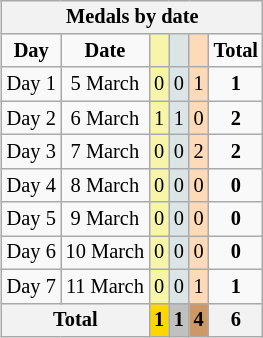<table class=wikitable style="font-size:85%;float:right;clear:right;text-align:center;">
<tr bgcolor=efefef>
<th colspan=6>Medals by date</th>
</tr>
<tr>
<td><strong>Day</strong></td>
<td><strong>Date</strong></td>
<td bgcolor=#f7f6a8></td>
<td bgcolor=#dce5e5></td>
<td bgcolor=#ffdab9></td>
<td><strong>Total</strong></td>
</tr>
<tr>
<td>Day 1</td>
<td>5 March</td>
<td bgcolor=F7F6A8>0</td>
<td bgcolor=DCE5E5>0</td>
<td bgcolor=FFDAB9>1</td>
<td><strong>1</strong></td>
</tr>
<tr>
<td>Day 2</td>
<td>6 March</td>
<td bgcolor=F7F6A8>1</td>
<td bgcolor=DCE5E5>1</td>
<td bgcolor=FFDAB9>0</td>
<td><strong>2</strong></td>
</tr>
<tr>
<td>Day 3</td>
<td>7 March</td>
<td bgcolor=F7F6A8>0</td>
<td bgcolor=DCE5E5>0</td>
<td bgcolor=FFDAB9>2</td>
<td><strong>2</strong></td>
</tr>
<tr>
<td>Day 4</td>
<td>8 March</td>
<td bgcolor=F7F6A8>0</td>
<td bgcolor=DCE5E5>0</td>
<td bgcolor=FFDAB9>0</td>
<td><strong>0</strong></td>
</tr>
<tr>
<td>Day 5</td>
<td>9 March</td>
<td bgcolor=F7F6A8>0</td>
<td bgcolor=DCE5E5>0</td>
<td bgcolor=FFDAB9>0</td>
<td><strong>0</strong></td>
</tr>
<tr>
<td>Day 6</td>
<td>10 March</td>
<td bgcolor=F7F6A8>0</td>
<td bgcolor=DCE5E5>0</td>
<td bgcolor=FFDAB9>0</td>
<td><strong>0</strong></td>
</tr>
<tr>
<td>Day 7</td>
<td>11 March</td>
<td bgcolor=F7F6A8>0</td>
<td bgcolor=DCE5E5>0</td>
<td bgcolor=FFDAB9>1</td>
<td><strong>1</strong></td>
</tr>
<tr>
<th colspan=2>Total</th>
<th style="background:gold">1</th>
<th style="background:silver">1</th>
<th style="background:#c96">4</th>
<th>6</th>
</tr>
</table>
